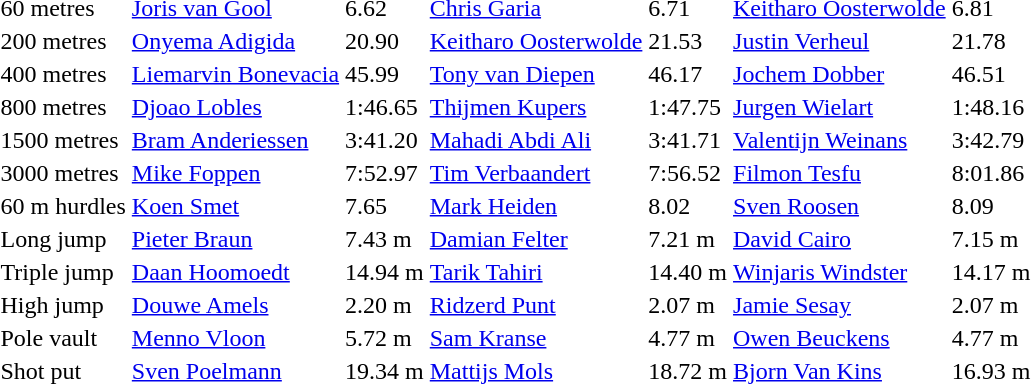<table>
<tr>
<td>60 metres</td>
<td><a href='#'>Joris van Gool</a></td>
<td>6.62</td>
<td><a href='#'>Chris Garia</a></td>
<td>6.71</td>
<td><a href='#'>Keitharo Oosterwolde</a></td>
<td>6.81</td>
</tr>
<tr>
<td>200 metres</td>
<td><a href='#'>Onyema Adigida</a></td>
<td>20.90</td>
<td><a href='#'>Keitharo Oosterwolde</a></td>
<td>21.53</td>
<td><a href='#'>Justin Verheul</a></td>
<td>21.78</td>
</tr>
<tr>
<td>400 metres</td>
<td><a href='#'>Liemarvin Bonevacia</a></td>
<td>45.99</td>
<td><a href='#'>Tony van Diepen</a></td>
<td>46.17</td>
<td><a href='#'>Jochem Dobber</a></td>
<td>46.51</td>
</tr>
<tr>
<td>800 metres</td>
<td><a href='#'>Djoao Lobles</a></td>
<td>1:46.65</td>
<td><a href='#'>Thijmen Kupers</a></td>
<td>1:47.75</td>
<td><a href='#'>Jurgen Wielart</a></td>
<td>1:48.16</td>
</tr>
<tr>
<td>1500 metres</td>
<td><a href='#'>Bram Anderiessen</a></td>
<td>3:41.20</td>
<td><a href='#'>Mahadi Abdi Ali</a></td>
<td>3:41.71</td>
<td><a href='#'>Valentijn Weinans</a></td>
<td>3:42.79</td>
</tr>
<tr>
<td>3000 metres</td>
<td><a href='#'>Mike Foppen</a></td>
<td>7:52.97</td>
<td><a href='#'>Tim Verbaandert</a></td>
<td>7:56.52</td>
<td><a href='#'>Filmon Tesfu</a></td>
<td>8:01.86</td>
</tr>
<tr>
<td>60 m hurdles</td>
<td><a href='#'>Koen Smet</a></td>
<td>7.65</td>
<td><a href='#'>Mark Heiden</a></td>
<td>8.02</td>
<td><a href='#'>Sven Roosen</a></td>
<td>8.09</td>
</tr>
<tr>
<td>Long jump</td>
<td><a href='#'>Pieter Braun</a></td>
<td>7.43 m</td>
<td><a href='#'>Damian Felter</a></td>
<td>7.21 m</td>
<td><a href='#'>David Cairo</a></td>
<td>7.15 m</td>
</tr>
<tr>
<td>Triple jump</td>
<td><a href='#'>Daan Hoomoedt</a></td>
<td>14.94 m</td>
<td><a href='#'>Tarik Tahiri</a></td>
<td>14.40 m</td>
<td><a href='#'>Winjaris Windster</a></td>
<td>14.17 m</td>
</tr>
<tr>
<td>High jump</td>
<td><a href='#'>Douwe Amels</a></td>
<td>2.20 m</td>
<td><a href='#'>Ridzerd Punt</a></td>
<td>2.07 m</td>
<td><a href='#'>Jamie Sesay</a></td>
<td>2.07 m</td>
</tr>
<tr>
<td>Pole vault</td>
<td><a href='#'>Menno Vloon</a></td>
<td>5.72 m</td>
<td><a href='#'>Sam Kranse</a></td>
<td>4.77 m</td>
<td><a href='#'>Owen Beuckens</a></td>
<td>4.77 m</td>
</tr>
<tr>
<td>Shot put</td>
<td><a href='#'>Sven Poelmann</a></td>
<td>19.34 m</td>
<td><a href='#'>Mattijs Mols</a></td>
<td>18.72 m</td>
<td><a href='#'>Bjorn Van Kins</a></td>
<td>16.93 m</td>
</tr>
</table>
